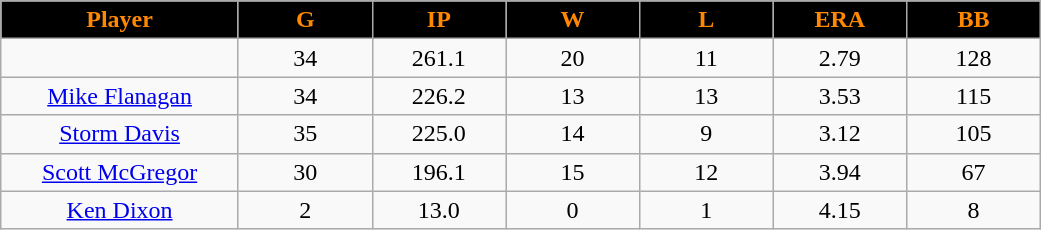<table class="wikitable sortable">
<tr>
<th style="background:black;color:#FF8800;" width="16%">Player</th>
<th style="background:black;color:#FF8800;" width="9%">G</th>
<th style="background:black;color:#FF8800;" width="9%">IP</th>
<th style="background:black;color:#FF8800;" width="9%">W</th>
<th style="background:black;color:#FF8800;" width="9%">L</th>
<th style="background:black;color:#FF8800;" width="9%">ERA</th>
<th style="background:black;color:#FF8800;" width="9%">BB</th>
</tr>
<tr align="center">
<td></td>
<td>34</td>
<td>261.1</td>
<td>20</td>
<td>11</td>
<td>2.79</td>
<td>128</td>
</tr>
<tr align="center">
<td><a href='#'>Mike Flanagan</a></td>
<td>34</td>
<td>226.2</td>
<td>13</td>
<td>13</td>
<td>3.53</td>
<td>115</td>
</tr>
<tr align="center">
<td><a href='#'>Storm Davis</a></td>
<td>35</td>
<td>225.0</td>
<td>14</td>
<td>9</td>
<td>3.12</td>
<td>105</td>
</tr>
<tr align="center">
<td><a href='#'>Scott McGregor</a></td>
<td>30</td>
<td>196.1</td>
<td>15</td>
<td>12</td>
<td>3.94</td>
<td>67</td>
</tr>
<tr align="center">
<td><a href='#'>Ken Dixon</a></td>
<td>2</td>
<td>13.0</td>
<td>0</td>
<td>1</td>
<td>4.15</td>
<td>8</td>
</tr>
</table>
